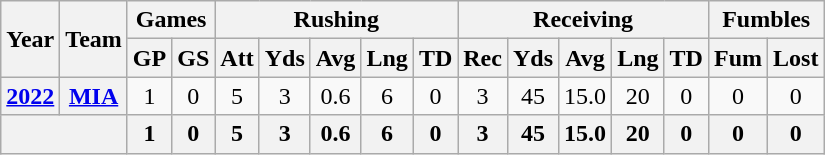<table class="wikitable" style="text-align:center">
<tr>
<th rowspan="2">Year</th>
<th rowspan="2">Team</th>
<th colspan="2">Games</th>
<th colspan="5">Rushing</th>
<th colspan="5">Receiving</th>
<th colspan="2">Fumbles</th>
</tr>
<tr>
<th>GP</th>
<th>GS</th>
<th>Att</th>
<th>Yds</th>
<th>Avg</th>
<th>Lng</th>
<th>TD</th>
<th>Rec</th>
<th>Yds</th>
<th>Avg</th>
<th>Lng</th>
<th>TD</th>
<th>Fum</th>
<th>Lost</th>
</tr>
<tr>
<th><a href='#'>2022</a></th>
<th><a href='#'>MIA</a></th>
<td>1</td>
<td>0</td>
<td>5</td>
<td>3</td>
<td>0.6</td>
<td>6</td>
<td>0</td>
<td>3</td>
<td>45</td>
<td>15.0</td>
<td>20</td>
<td>0</td>
<td>0</td>
<td>0</td>
</tr>
<tr>
<th colspan="2"></th>
<th>1</th>
<th>0</th>
<th>5</th>
<th>3</th>
<th>0.6</th>
<th>6</th>
<th>0</th>
<th>3</th>
<th>45</th>
<th>15.0</th>
<th>20</th>
<th>0</th>
<th>0</th>
<th>0</th>
</tr>
</table>
